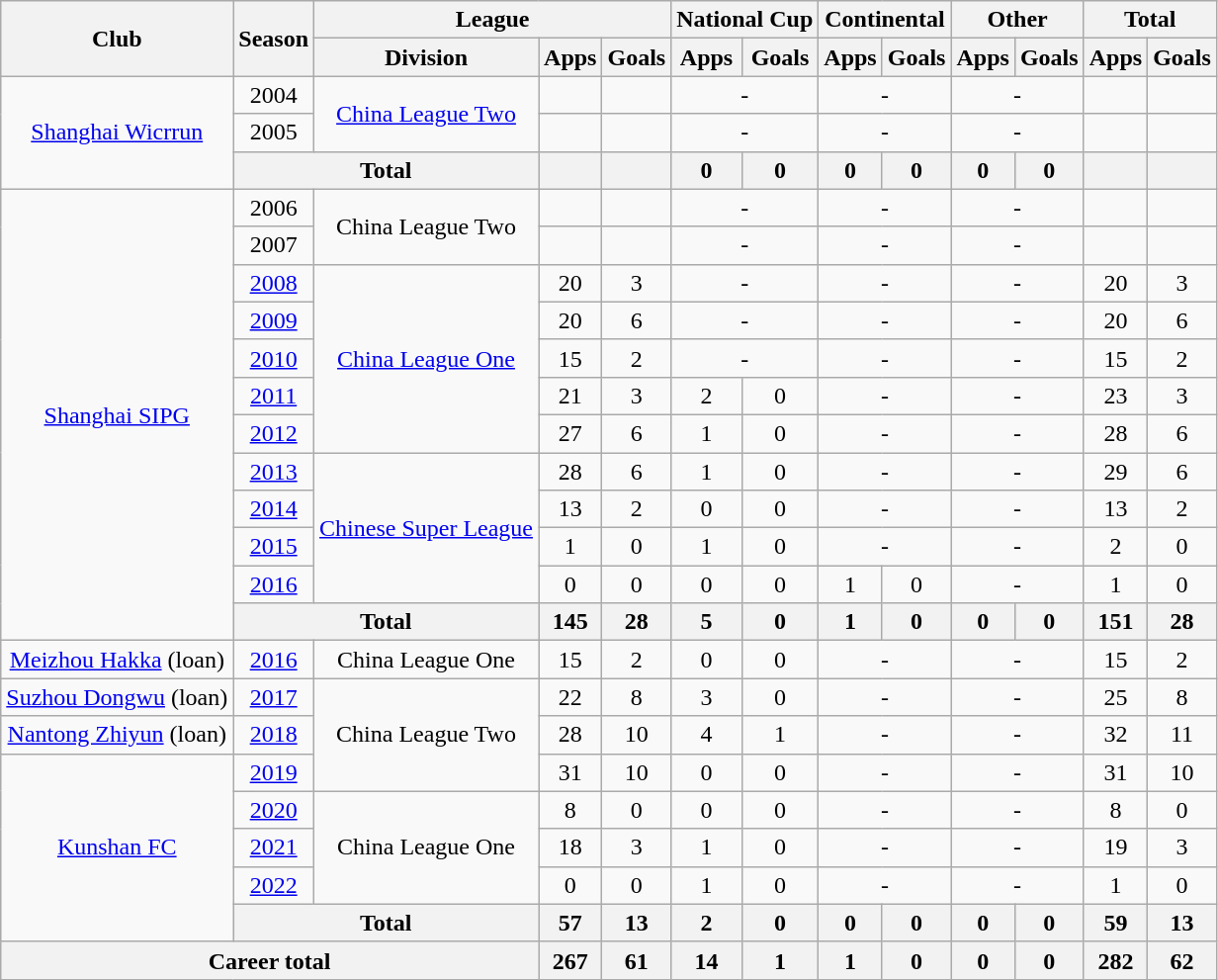<table class="wikitable" style="text-align: center">
<tr>
<th rowspan="2">Club</th>
<th rowspan="2">Season</th>
<th colspan="3">League</th>
<th colspan="2">National Cup</th>
<th colspan="2">Continental</th>
<th colspan="2">Other</th>
<th colspan="2">Total</th>
</tr>
<tr>
<th>Division</th>
<th>Apps</th>
<th>Goals</th>
<th>Apps</th>
<th>Goals</th>
<th>Apps</th>
<th>Goals</th>
<th>Apps</th>
<th>Goals</th>
<th>Apps</th>
<th>Goals</th>
</tr>
<tr>
<td rowspan=3><a href='#'>Shanghai Wicrrun</a></td>
<td>2004</td>
<td rowspan=2><a href='#'>China League Two</a></td>
<td></td>
<td></td>
<td colspan="2">-</td>
<td colspan="2">-</td>
<td colspan="2">-</td>
<td></td>
<td></td>
</tr>
<tr>
<td>2005</td>
<td></td>
<td></td>
<td colspan="2">-</td>
<td colspan="2">-</td>
<td colspan="2">-</td>
<td></td>
<td></td>
</tr>
<tr>
<th colspan="2">Total</th>
<th></th>
<th></th>
<th>0</th>
<th>0</th>
<th>0</th>
<th>0</th>
<th>0</th>
<th>0</th>
<th></th>
<th></th>
</tr>
<tr>
<td rowspan=12><a href='#'>Shanghai SIPG</a></td>
<td>2006</td>
<td rowspan=2>China League Two</td>
<td></td>
<td></td>
<td colspan="2">-</td>
<td colspan="2">-</td>
<td colspan="2">-</td>
<td></td>
<td></td>
</tr>
<tr>
<td>2007</td>
<td></td>
<td></td>
<td colspan="2">-</td>
<td colspan="2">-</td>
<td colspan="2">-</td>
<td></td>
<td></td>
</tr>
<tr>
<td><a href='#'>2008</a></td>
<td rowspan="5"><a href='#'>China League One</a></td>
<td>20</td>
<td>3</td>
<td colspan="2">-</td>
<td colspan="2">-</td>
<td colspan="2">-</td>
<td>20</td>
<td>3</td>
</tr>
<tr>
<td><a href='#'>2009</a></td>
<td>20</td>
<td>6</td>
<td colspan="2">-</td>
<td colspan="2">-</td>
<td colspan="2">-</td>
<td>20</td>
<td>6</td>
</tr>
<tr>
<td><a href='#'>2010</a></td>
<td>15</td>
<td>2</td>
<td colspan="2">-</td>
<td colspan="2">-</td>
<td colspan="2">-</td>
<td>15</td>
<td>2</td>
</tr>
<tr>
<td><a href='#'>2011</a></td>
<td>21</td>
<td>3</td>
<td>2</td>
<td>0</td>
<td colspan="2">-</td>
<td colspan="2">-</td>
<td>23</td>
<td>3</td>
</tr>
<tr>
<td><a href='#'>2012</a></td>
<td>27</td>
<td>6</td>
<td>1</td>
<td>0</td>
<td colspan="2">-</td>
<td colspan="2">-</td>
<td>28</td>
<td>6</td>
</tr>
<tr>
<td><a href='#'>2013</a></td>
<td rowspan="4"><a href='#'>Chinese Super League</a></td>
<td>28</td>
<td>6</td>
<td>1</td>
<td>0</td>
<td colspan="2">-</td>
<td colspan="2">-</td>
<td>29</td>
<td>6</td>
</tr>
<tr>
<td><a href='#'>2014</a></td>
<td>13</td>
<td>2</td>
<td>0</td>
<td>0</td>
<td colspan="2">-</td>
<td colspan="2">-</td>
<td>13</td>
<td>2</td>
</tr>
<tr>
<td><a href='#'>2015</a></td>
<td>1</td>
<td>0</td>
<td>1</td>
<td>0</td>
<td colspan="2">-</td>
<td colspan="2">-</td>
<td>2</td>
<td>0</td>
</tr>
<tr>
<td><a href='#'>2016</a></td>
<td>0</td>
<td>0</td>
<td>0</td>
<td>0</td>
<td>1</td>
<td>0</td>
<td colspan="2">-</td>
<td>1</td>
<td>0</td>
</tr>
<tr>
<th colspan="2">Total</th>
<th>145</th>
<th>28</th>
<th>5</th>
<th>0</th>
<th>1</th>
<th>0</th>
<th>0</th>
<th>0</th>
<th>151</th>
<th>28</th>
</tr>
<tr>
<td><a href='#'>Meizhou Hakka</a> (loan)</td>
<td><a href='#'>2016</a></td>
<td>China League One</td>
<td>15</td>
<td>2</td>
<td>0</td>
<td>0</td>
<td colspan="2">-</td>
<td colspan="2">-</td>
<td>15</td>
<td>2</td>
</tr>
<tr>
<td><a href='#'>Suzhou Dongwu</a> (loan)</td>
<td><a href='#'>2017</a></td>
<td rowspan=3>China League Two</td>
<td>22</td>
<td>8</td>
<td>3</td>
<td>0</td>
<td colspan="2">-</td>
<td colspan="2">-</td>
<td>25</td>
<td>8</td>
</tr>
<tr>
<td><a href='#'>Nantong Zhiyun</a> (loan)</td>
<td><a href='#'>2018</a></td>
<td>28</td>
<td>10</td>
<td>4</td>
<td>1</td>
<td colspan="2">-</td>
<td colspan="2">-</td>
<td>32</td>
<td>11</td>
</tr>
<tr>
<td rowspan=5><a href='#'>Kunshan FC</a></td>
<td><a href='#'>2019</a></td>
<td>31</td>
<td>10</td>
<td>0</td>
<td>0</td>
<td colspan="2">-</td>
<td colspan="2">-</td>
<td>31</td>
<td>10</td>
</tr>
<tr>
<td><a href='#'>2020</a></td>
<td rowspan=3>China League One</td>
<td>8</td>
<td>0</td>
<td>0</td>
<td>0</td>
<td colspan="2">-</td>
<td colspan="2">-</td>
<td>8</td>
<td>0</td>
</tr>
<tr>
<td><a href='#'>2021</a></td>
<td>18</td>
<td>3</td>
<td>1</td>
<td>0</td>
<td colspan="2">-</td>
<td colspan="2">-</td>
<td>19</td>
<td>3</td>
</tr>
<tr>
<td><a href='#'>2022</a></td>
<td>0</td>
<td>0</td>
<td>1</td>
<td>0</td>
<td colspan="2">-</td>
<td colspan="2">-</td>
<td>1</td>
<td>0</td>
</tr>
<tr>
<th colspan="2">Total</th>
<th>57</th>
<th>13</th>
<th>2</th>
<th>0</th>
<th>0</th>
<th>0</th>
<th>0</th>
<th>0</th>
<th>59</th>
<th>13</th>
</tr>
<tr>
<th colspan=3>Career total</th>
<th>267</th>
<th>61</th>
<th>14</th>
<th>1</th>
<th>1</th>
<th>0</th>
<th>0</th>
<th>0</th>
<th>282</th>
<th>62</th>
</tr>
</table>
